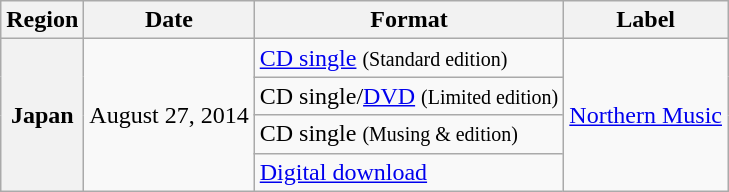<table class="wikitable sortable plainrowheaders">
<tr>
<th scope="col">Region</th>
<th scope="col">Date</th>
<th scope="col">Format</th>
<th scope="col">Label</th>
</tr>
<tr>
<th rowspan="4">Japan</th>
<td rowspan="4">August 27, 2014</td>
<td><a href='#'>CD single</a> <small>(Standard edition)</small></td>
<td rowspan="4"><a href='#'>Northern Music</a></td>
</tr>
<tr>
<td>CD single/<a href='#'>DVD</a> <small>(Limited edition)</small></td>
</tr>
<tr>
<td>CD single <small>(Musing &  edition)</small></td>
</tr>
<tr>
<td><a href='#'>Digital download</a></td>
</tr>
</table>
